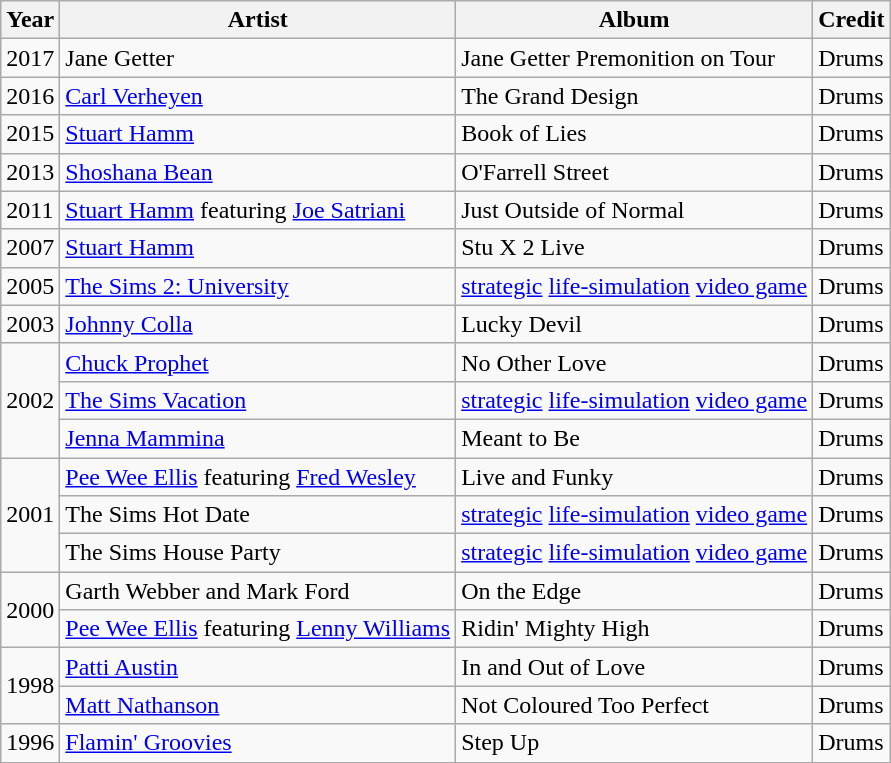<table class="wikitable">
<tr>
<th>Year</th>
<th>Artist</th>
<th>Album</th>
<th>Credit</th>
</tr>
<tr>
<td rowspan="1">2017</td>
<td>Jane Getter</td>
<td>Jane Getter Premonition on Tour</td>
<td>Drums</td>
</tr>
<tr>
<td rowspan="1">2016</td>
<td><a href='#'>Carl Verheyen</a></td>
<td>The Grand Design</td>
<td>Drums</td>
</tr>
<tr>
<td rowspan="1">2015</td>
<td><a href='#'>Stuart Hamm</a></td>
<td>Book of Lies</td>
<td>Drums</td>
</tr>
<tr>
<td rowspan="1">2013</td>
<td><a href='#'>Shoshana Bean</a></td>
<td>O'Farrell Street</td>
<td>Drums</td>
</tr>
<tr>
<td rowspan="1">2011</td>
<td><a href='#'>Stuart Hamm</a> featuring <a href='#'>Joe Satriani</a></td>
<td>Just Outside of Normal</td>
<td>Drums</td>
</tr>
<tr>
<td rowspan="1">2007</td>
<td><a href='#'>Stuart Hamm</a></td>
<td>Stu X 2 Live</td>
<td>Drums</td>
</tr>
<tr>
<td rowspan="1">2005</td>
<td><a href='#'>The Sims 2: University</a></td>
<td><a href='#'>strategic</a> <a href='#'>life-simulation</a> <a href='#'>video game</a></td>
<td>Drums</td>
</tr>
<tr>
<td rowspan="1">2003</td>
<td><a href='#'>Johnny Colla</a></td>
<td>Lucky Devil</td>
<td>Drums</td>
</tr>
<tr>
<td rowspan="3">2002</td>
<td><a href='#'>Chuck Prophet</a></td>
<td>No Other Love</td>
<td>Drums</td>
</tr>
<tr>
<td><a href='#'>The Sims Vacation</a></td>
<td><a href='#'>strategic</a> <a href='#'>life-simulation</a> <a href='#'>video game</a></td>
<td>Drums</td>
</tr>
<tr>
<td><a href='#'>Jenna Mammina</a></td>
<td>Meant to Be</td>
<td>Drums</td>
</tr>
<tr>
<td rowspan="3">2001</td>
<td><a href='#'>Pee Wee Ellis</a> featuring <a href='#'>Fred Wesley</a></td>
<td>Live and Funky</td>
<td>Drums</td>
</tr>
<tr>
<td>The Sims Hot Date</td>
<td><a href='#'>strategic</a> <a href='#'>life-simulation</a> <a href='#'>video game</a></td>
<td>Drums</td>
</tr>
<tr>
<td>The Sims House Party</td>
<td><a href='#'>strategic</a> <a href='#'>life-simulation</a> <a href='#'>video game</a></td>
<td>Drums</td>
</tr>
<tr>
<td rowspan="2">2000</td>
<td>Garth Webber and Mark Ford</td>
<td>On the Edge</td>
<td>Drums</td>
</tr>
<tr>
<td><a href='#'>Pee Wee Ellis</a> featuring <a href='#'>Lenny Williams</a></td>
<td>Ridin' Mighty High</td>
<td>Drums</td>
</tr>
<tr>
<td rowspan="2">1998</td>
<td><a href='#'>Patti Austin</a></td>
<td>In and Out of Love</td>
<td>Drums</td>
</tr>
<tr>
<td><a href='#'>Matt Nathanson</a></td>
<td>Not Coloured Too Perfect</td>
<td>Drums</td>
</tr>
<tr>
<td rowspan="1">1996</td>
<td><a href='#'>Flamin' Groovies</a></td>
<td>Step Up</td>
<td>Drums</td>
</tr>
<tr>
</tr>
</table>
